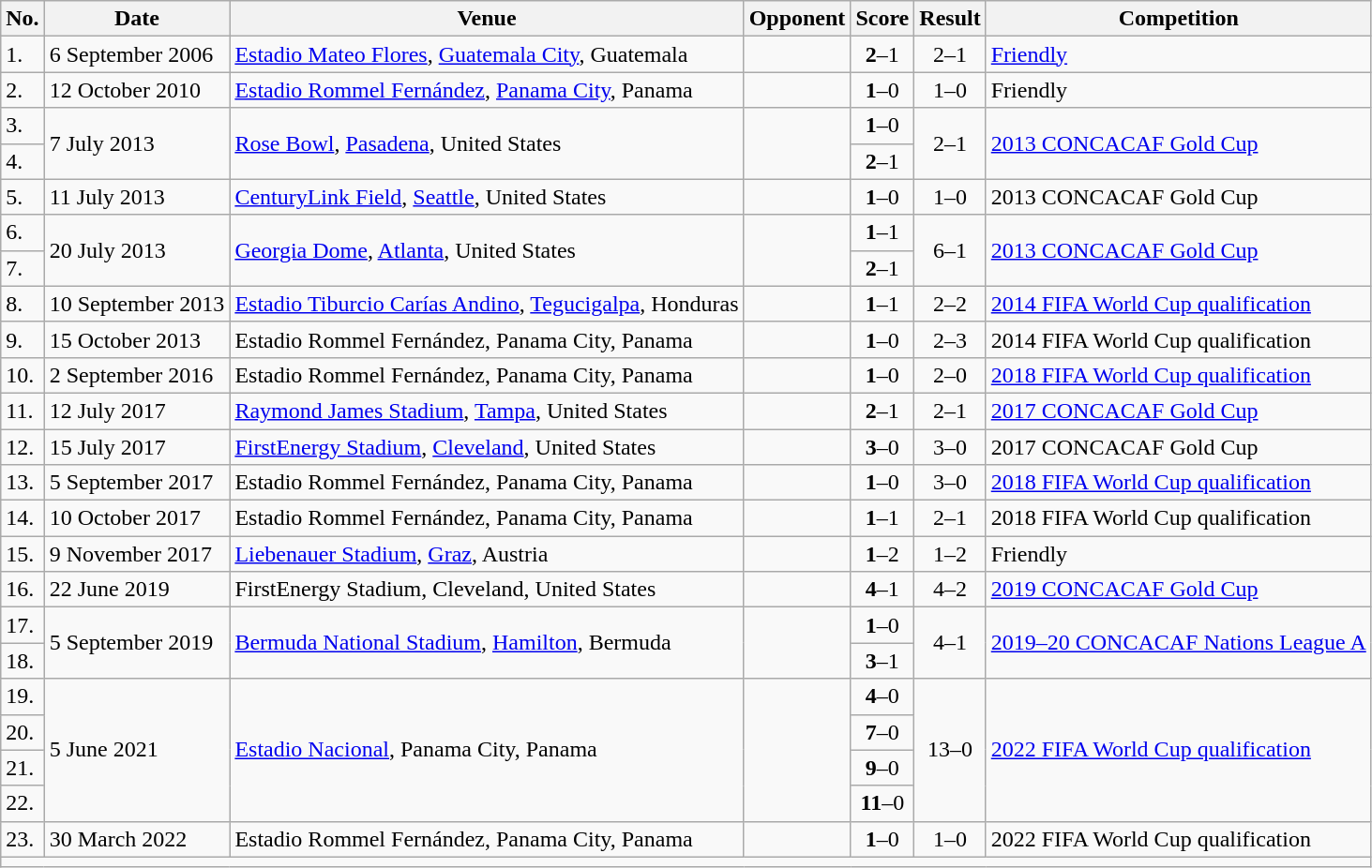<table class="wikitable" style="font-size:100%;">
<tr>
<th>No.</th>
<th>Date</th>
<th>Venue</th>
<th>Opponent</th>
<th>Score</th>
<th>Result</th>
<th>Competition</th>
</tr>
<tr>
<td>1.</td>
<td>6 September 2006</td>
<td><a href='#'>Estadio Mateo Flores</a>, <a href='#'>Guatemala City</a>, Guatemala</td>
<td></td>
<td align=center><strong>2</strong>–1</td>
<td align=center>2–1</td>
<td><a href='#'>Friendly</a></td>
</tr>
<tr>
<td>2.</td>
<td>12 October 2010</td>
<td><a href='#'>Estadio Rommel Fernández</a>, <a href='#'>Panama City</a>, Panama</td>
<td></td>
<td align=center><strong>1</strong>–0</td>
<td align=center>1–0</td>
<td>Friendly</td>
</tr>
<tr>
<td>3.</td>
<td rowspan="2">7 July 2013</td>
<td rowspan="2"><a href='#'>Rose Bowl</a>, <a href='#'>Pasadena</a>, United States</td>
<td rowspan="2"></td>
<td align=center><strong>1</strong>–0</td>
<td rowspan="2" align=center>2–1</td>
<td rowspan="2"><a href='#'>2013 CONCACAF Gold Cup</a></td>
</tr>
<tr>
<td>4.</td>
<td align=center><strong>2</strong>–1</td>
</tr>
<tr>
<td>5.</td>
<td>11 July 2013</td>
<td><a href='#'>CenturyLink Field</a>, <a href='#'>Seattle</a>, United States</td>
<td></td>
<td align=center><strong>1</strong>–0</td>
<td align=center>1–0</td>
<td>2013 CONCACAF Gold Cup</td>
</tr>
<tr>
<td>6.</td>
<td rowspan="2">20 July 2013</td>
<td rowspan="2"><a href='#'>Georgia Dome</a>, <a href='#'>Atlanta</a>, United States</td>
<td rowspan="2"></td>
<td align=center><strong>1</strong>–1</td>
<td rowspan="2" align=center>6–1</td>
<td rowspan="2"><a href='#'>2013 CONCACAF Gold Cup</a></td>
</tr>
<tr>
<td>7.</td>
<td align=center><strong>2</strong>–1</td>
</tr>
<tr>
<td>8.</td>
<td>10 September 2013</td>
<td><a href='#'>Estadio Tiburcio Carías Andino</a>, <a href='#'>Tegucigalpa</a>, Honduras</td>
<td></td>
<td align=center><strong>1</strong>–1</td>
<td align=center>2–2</td>
<td><a href='#'>2014 FIFA World Cup qualification</a></td>
</tr>
<tr>
<td>9.</td>
<td>15 October 2013</td>
<td>Estadio Rommel Fernández, Panama City, Panama</td>
<td></td>
<td align=center><strong>1</strong>–0</td>
<td align=center>2–3</td>
<td>2014 FIFA World Cup qualification</td>
</tr>
<tr>
<td>10.</td>
<td>2 September 2016</td>
<td>Estadio Rommel Fernández, Panama City, Panama</td>
<td></td>
<td align=center><strong>1</strong>–0</td>
<td align=center>2–0</td>
<td><a href='#'>2018 FIFA World Cup qualification</a></td>
</tr>
<tr>
<td>11.</td>
<td>12 July 2017</td>
<td><a href='#'>Raymond James Stadium</a>, <a href='#'>Tampa</a>, United States</td>
<td></td>
<td align=center><strong>2</strong>–1</td>
<td align=center>2–1</td>
<td><a href='#'>2017 CONCACAF Gold Cup</a></td>
</tr>
<tr>
<td>12.</td>
<td>15 July 2017</td>
<td><a href='#'>FirstEnergy Stadium</a>, <a href='#'>Cleveland</a>, United States</td>
<td></td>
<td align=center><strong>3</strong>–0</td>
<td align=center>3–0</td>
<td>2017 CONCACAF Gold Cup</td>
</tr>
<tr>
<td>13.</td>
<td>5 September 2017</td>
<td>Estadio Rommel Fernández, Panama City, Panama</td>
<td></td>
<td align=center><strong>1</strong>–0</td>
<td align=center>3–0</td>
<td><a href='#'>2018 FIFA World Cup qualification</a></td>
</tr>
<tr>
<td>14.</td>
<td>10 October 2017</td>
<td>Estadio Rommel Fernández, Panama City, Panama</td>
<td></td>
<td align=center><strong>1</strong>–1</td>
<td align=center>2–1</td>
<td>2018 FIFA World Cup qualification</td>
</tr>
<tr>
<td>15.</td>
<td>9 November 2017</td>
<td><a href='#'>Liebenauer Stadium</a>, <a href='#'>Graz</a>, Austria</td>
<td></td>
<td align=center><strong>1</strong>–2</td>
<td align=center>1–2</td>
<td>Friendly</td>
</tr>
<tr>
<td>16.</td>
<td>22 June 2019</td>
<td>FirstEnergy Stadium, Cleveland, United States</td>
<td></td>
<td align=center><strong>4</strong>–1</td>
<td align=center>4–2</td>
<td><a href='#'>2019 CONCACAF Gold Cup</a></td>
</tr>
<tr>
<td>17.</td>
<td rowspan="2">5 September 2019</td>
<td rowspan="2"><a href='#'>Bermuda National Stadium</a>, <a href='#'>Hamilton</a>, Bermuda</td>
<td rowspan="2"></td>
<td align=center><strong>1</strong>–0</td>
<td rowspan="2" align=center>4–1</td>
<td rowspan="2"><a href='#'>2019–20 CONCACAF Nations League A</a></td>
</tr>
<tr>
<td>18.</td>
<td align=center><strong>3</strong>–1</td>
</tr>
<tr>
<td>19.</td>
<td rowspan="4">5 June 2021</td>
<td rowspan="4"><a href='#'>Estadio Nacional</a>, Panama City, Panama</td>
<td rowspan="4"></td>
<td align=center><strong>4</strong>–0</td>
<td rowspan="4" align=center>13–0</td>
<td rowspan="4"><a href='#'>2022 FIFA World Cup qualification</a></td>
</tr>
<tr>
<td>20.</td>
<td align=center><strong>7</strong>–0</td>
</tr>
<tr>
<td>21.</td>
<td align=center><strong>9</strong>–0</td>
</tr>
<tr>
<td>22.</td>
<td align=center><strong>11</strong>–0</td>
</tr>
<tr>
<td>23.</td>
<td>30 March 2022</td>
<td>Estadio Rommel Fernández, Panama City, Panama</td>
<td></td>
<td align=center><strong>1</strong>–0</td>
<td align=center>1–0</td>
<td>2022 FIFA World Cup qualification</td>
</tr>
<tr>
<td colspan="7"></td>
</tr>
</table>
